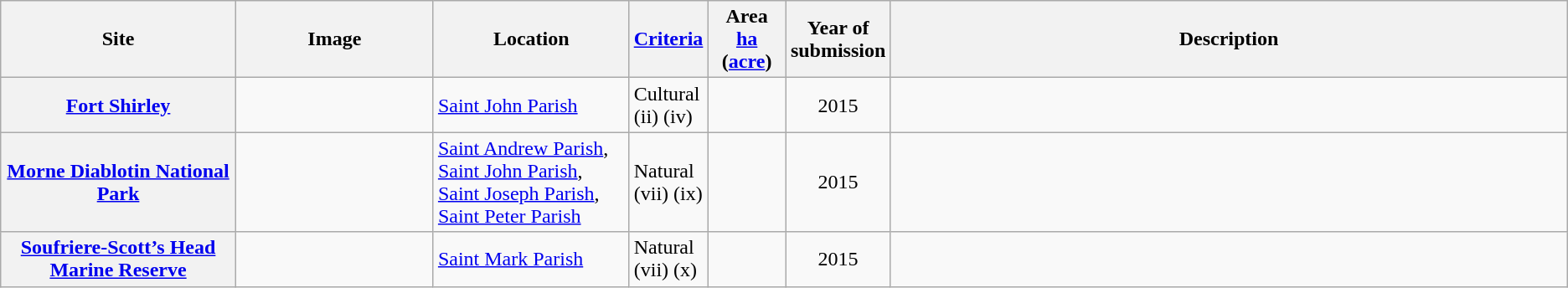<table class="wikitable sortable">
<tr>
<th scope="col" style="width:15%;">Site</th>
<th scope="col" class="unsortable" style="width:150px;">Image</th>
<th scope="col" style="width:12.5%;">Location</th>
<th scope="row" style="width:5%;"><a href='#'>Criteria</a></th>
<th scope="col" style="width:5%;">Area<br><a href='#'>ha</a> (<a href='#'>acre</a>)<br></th>
<th scope="col" style="width:5%;">Year of submission</th>
<th scope="col" class="unsortable">Description</th>
</tr>
<tr>
<th><a href='#'>Fort Shirley</a></th>
<td></td>
<td><a href='#'>Saint John Parish</a><br><small></small></td>
<td>Cultural (ii) (iv)</td>
<td></td>
<td align="center">2015</td>
<td></td>
</tr>
<tr>
<th><a href='#'>Morne Diablotin National Park</a></th>
<td></td>
<td><a href='#'>Saint Andrew Parish</a>, <a href='#'>Saint John Parish</a>, <a href='#'>Saint Joseph Parish</a>, <a href='#'>Saint Peter Parish</a><br><small></small></td>
<td>Natural (vii) (ix)</td>
<td></td>
<td align="center">2015</td>
<td></td>
</tr>
<tr>
<th><a href='#'>Soufriere-Scott’s Head Marine Reserve</a></th>
<td></td>
<td><a href='#'>Saint Mark Parish</a><br><small></small></td>
<td>Natural (vii) (x)</td>
<td></td>
<td align="center">2015</td>
<td></td>
</tr>
</table>
